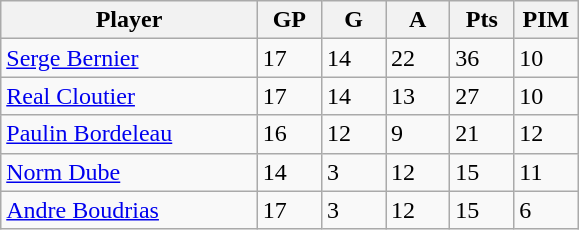<table class="wikitable">
<tr>
<th bgcolor="#DDDDFF" width="40%">Player</th>
<th bgcolor="#DDDDFF" width="10%">GP</th>
<th bgcolor="#DDDDFF" width="10%">G</th>
<th bgcolor="#DDDDFF" width="10%">A</th>
<th bgcolor="#DDDDFF" width="10%">Pts</th>
<th bgcolor="#DDDDFF" width="10%">PIM</th>
</tr>
<tr>
<td><a href='#'>Serge Bernier</a></td>
<td>17</td>
<td>14</td>
<td>22</td>
<td>36</td>
<td>10</td>
</tr>
<tr>
<td><a href='#'>Real Cloutier</a></td>
<td>17</td>
<td>14</td>
<td>13</td>
<td>27</td>
<td>10</td>
</tr>
<tr>
<td><a href='#'>Paulin Bordeleau</a></td>
<td>16</td>
<td>12</td>
<td>9</td>
<td>21</td>
<td>12</td>
</tr>
<tr>
<td><a href='#'>Norm Dube</a></td>
<td>14</td>
<td>3</td>
<td>12</td>
<td>15</td>
<td>11</td>
</tr>
<tr>
<td><a href='#'>Andre Boudrias</a></td>
<td>17</td>
<td>3</td>
<td>12</td>
<td>15</td>
<td>6</td>
</tr>
</table>
